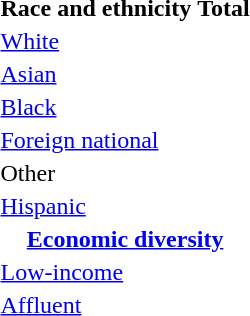<table font-size:80%;">
<tr>
<th>Race and ethnicity</th>
<th colspan="2" data-sort-type=number>Total</th>
</tr>
<tr>
<td><a href='#'>White</a></td>
<td align=right></td>
</tr>
<tr>
<td><a href='#'>Asian</a></td>
<td align=right></td>
</tr>
<tr>
<td><a href='#'>Black</a></td>
<td align=right></td>
</tr>
<tr>
<td><a href='#'>Foreign national</a></td>
<td align=right></td>
</tr>
<tr>
<td>Other</td>
<td align=right></td>
</tr>
<tr>
<td><a href='#'>Hispanic</a></td>
<td align=right></td>
</tr>
<tr>
<th colspan="4" data-sort-type=number><a href='#'>Economic diversity</a></th>
</tr>
<tr>
<td><a href='#'>Low-income</a></td>
<td align=right></td>
</tr>
<tr>
<td><a href='#'>Affluent</a></td>
<td align=right></td>
</tr>
</table>
